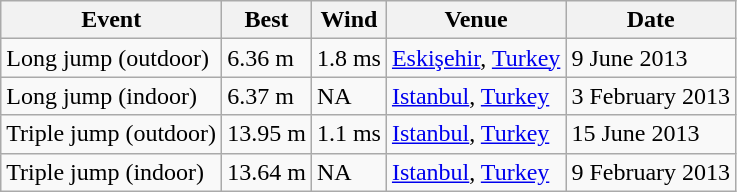<table class=wikitable>
<tr>
<th>Event</th>
<th>Best</th>
<th>Wind</th>
<th>Venue</th>
<th>Date</th>
</tr>
<tr>
<td>Long jump (outdoor)</td>
<td>6.36 m</td>
<td>1.8 ms</td>
<td><a href='#'>Eskişehir</a>, <a href='#'>Turkey</a></td>
<td>9 June 2013</td>
</tr>
<tr>
<td>Long jump (indoor)</td>
<td>6.37 m</td>
<td>NA</td>
<td><a href='#'>Istanbul</a>, <a href='#'>Turkey</a></td>
<td>3 February 2013</td>
</tr>
<tr>
<td>Triple jump (outdoor)</td>
<td>13.95 m</td>
<td>1.1 ms</td>
<td><a href='#'>Istanbul</a>, <a href='#'>Turkey</a></td>
<td>15 June 2013</td>
</tr>
<tr>
<td>Triple jump (indoor)</td>
<td>13.64 m</td>
<td>NA</td>
<td><a href='#'>Istanbul</a>, <a href='#'>Turkey</a></td>
<td>9 February 2013</td>
</tr>
</table>
